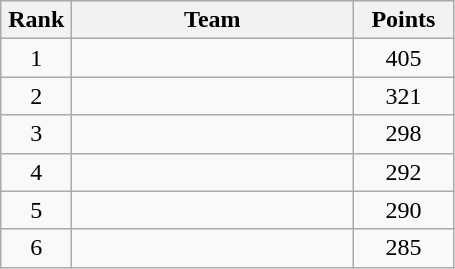<table class="wikitable" style="text-align:center;">
<tr>
<th width=40>Rank</th>
<th width=180>Team</th>
<th width=60>Points</th>
</tr>
<tr>
<td>1</td>
<td align=left></td>
<td>405</td>
</tr>
<tr>
<td>2</td>
<td align=left></td>
<td>321</td>
</tr>
<tr>
<td>3</td>
<td align=left></td>
<td>298</td>
</tr>
<tr>
<td>4</td>
<td align=left></td>
<td>292</td>
</tr>
<tr>
<td>5</td>
<td align=left></td>
<td>290</td>
</tr>
<tr>
<td>6</td>
<td align=left></td>
<td>285</td>
</tr>
</table>
